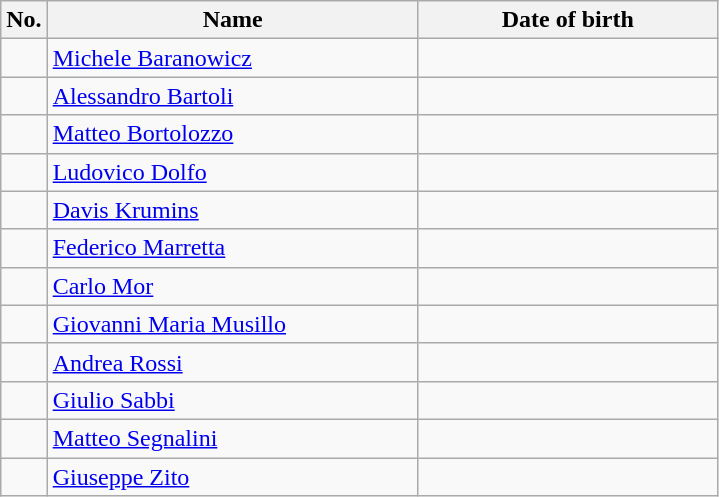<table class="wikitable sortable" style="font-size:100%; text-align:center;">
<tr>
<th>No.</th>
<th style=width:15em>Name</th>
<th style=width:12em>Date of birth</th>
</tr>
<tr>
<td></td>
<td align=left><a href='#'>Michele Baranowicz</a></td>
<td align=right></td>
</tr>
<tr>
<td></td>
<td align=left><a href='#'>Alessandro Bartoli</a></td>
<td align=right></td>
</tr>
<tr>
<td></td>
<td align=left><a href='#'>Matteo Bortolozzo</a></td>
<td align=right></td>
</tr>
<tr>
<td></td>
<td align=left><a href='#'>Ludovico Dolfo</a></td>
<td align=right></td>
</tr>
<tr>
<td></td>
<td align=left><a href='#'>Davis Krumins</a></td>
<td align=right></td>
</tr>
<tr>
<td></td>
<td align=left><a href='#'>Federico Marretta</a></td>
<td align=right></td>
</tr>
<tr>
<td></td>
<td align=left><a href='#'>Carlo Mor</a></td>
<td align=right></td>
</tr>
<tr>
<td></td>
<td align=left><a href='#'>Giovanni Maria Musillo</a></td>
<td align=right></td>
</tr>
<tr>
<td></td>
<td align=left><a href='#'>Andrea Rossi</a></td>
<td align=right></td>
</tr>
<tr>
<td></td>
<td align=left><a href='#'>Giulio Sabbi</a></td>
<td align=right></td>
</tr>
<tr>
<td></td>
<td align=left><a href='#'>Matteo Segnalini</a></td>
<td align=right></td>
</tr>
<tr>
<td></td>
<td align=left><a href='#'>Giuseppe Zito</a></td>
<td align=right></td>
</tr>
</table>
